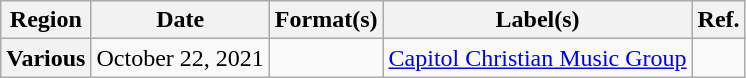<table class="wikitable plainrowheaders">
<tr>
<th scope="col">Region</th>
<th scope="col">Date</th>
<th scope="col">Format(s)</th>
<th scope="col">Label(s)</th>
<th scope="col">Ref.</th>
</tr>
<tr>
<th scope="row">Various</th>
<td>October 22, 2021</td>
<td></td>
<td><a href='#'>Capitol Christian Music Group</a></td>
<td></td>
</tr>
</table>
